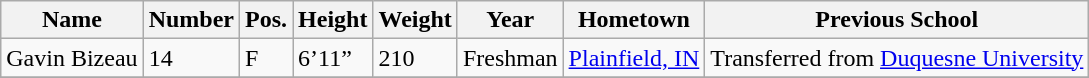<table class="wikitable sortable" border="1">
<tr>
<th>Name</th>
<th>Number</th>
<th>Pos.</th>
<th>Height</th>
<th>Weight</th>
<th>Year</th>
<th>Hometown</th>
<th class="unsortable">Previous School</th>
</tr>
<tr>
<td>Gavin Bizeau</td>
<td>14</td>
<td>F</td>
<td>6’11”</td>
<td>210</td>
<td>Freshman</td>
<td><a href='#'>Plainfield, IN</a></td>
<td>Transferred from <a href='#'>Duquesne University</a></td>
</tr>
<tr>
</tr>
</table>
